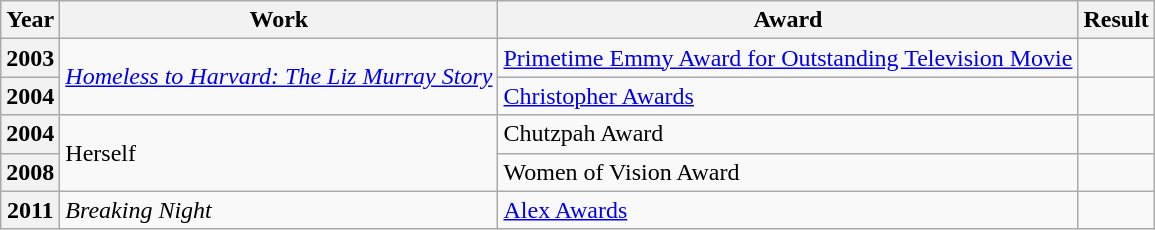<table class="wikitable">
<tr>
<th>Year</th>
<th>Work</th>
<th>Award</th>
<th>Result</th>
</tr>
<tr>
<th>2003</th>
<td rowspan="2"><em><a href='#'>Homeless to Harvard: The Liz Murray Story</a></em></td>
<td><a href='#'>Primetime Emmy Award for Outstanding Television Movie</a></td>
<td></td>
</tr>
<tr>
<th>2004</th>
<td><a href='#'>Christopher Awards</a></td>
<td></td>
</tr>
<tr>
<th>2004</th>
<td rowspan="2">Herself</td>
<td>Chutzpah Award</td>
<td></td>
</tr>
<tr>
<th>2008</th>
<td>Women of Vision Award</td>
<td></td>
</tr>
<tr>
<th>2011</th>
<td><em>Breaking Night</em></td>
<td><a href='#'>Alex Awards</a></td>
<td></td>
</tr>
</table>
